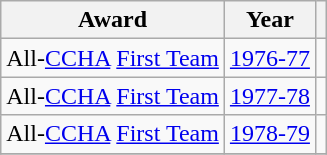<table class="wikitable">
<tr>
<th>Award</th>
<th>Year</th>
<th></th>
</tr>
<tr>
<td>All-<a href='#'>CCHA</a> <a href='#'>First Team</a></td>
<td><a href='#'>1976-77</a></td>
<td></td>
</tr>
<tr>
<td>All-<a href='#'>CCHA</a> <a href='#'>First Team</a></td>
<td><a href='#'>1977-78</a></td>
<td></td>
</tr>
<tr>
<td>All-<a href='#'>CCHA</a> <a href='#'>First Team</a></td>
<td><a href='#'>1978-79</a></td>
<td></td>
</tr>
<tr>
</tr>
</table>
